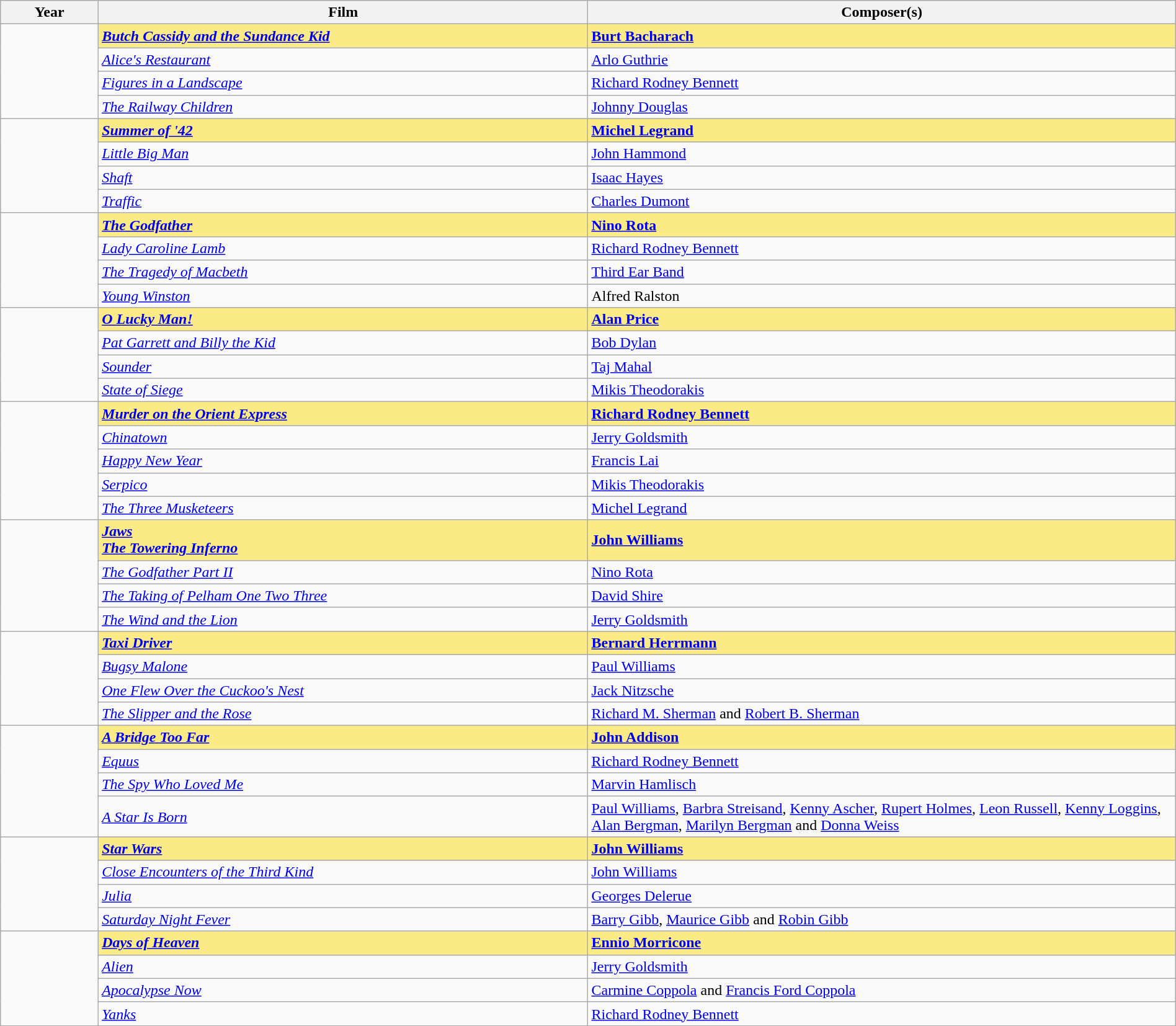<table class="wikitable" style="width:100%;" cellpadding="5">
<tr>
<th style="width:5%;">Year</th>
<th style="width:25%;">Film</th>
<th style="width:30%;">Composer(s)</th>
</tr>
<tr>
<td rowspan="4"></td>
<td style="background:#FAEB86"><strong><em><a href='#'>Butch Cassidy and the Sundance Kid</a></em></strong></td>
<td style="background:#FAEB86"><strong><a href='#'>Burt Bacharach</a></strong></td>
</tr>
<tr>
<td><em><a href='#'>Alice's Restaurant</a></em></td>
<td><a href='#'>Arlo Guthrie</a></td>
</tr>
<tr>
<td><em><a href='#'>Figures in a Landscape</a></em></td>
<td><a href='#'>Richard Rodney Bennett</a></td>
</tr>
<tr>
<td><em><a href='#'>The Railway Children</a></em></td>
<td><a href='#'>Johnny Douglas</a></td>
</tr>
<tr>
<td rowspan="4"></td>
<td style="background:#FAEB86"><strong><em><a href='#'>Summer of '42</a></em></strong></td>
<td style="background:#FAEB86"><strong><a href='#'>Michel Legrand</a></strong></td>
</tr>
<tr>
<td><em><a href='#'>Little Big Man</a></em></td>
<td><a href='#'>John Hammond</a></td>
</tr>
<tr>
<td><em><a href='#'>Shaft</a></em></td>
<td><a href='#'>Isaac Hayes</a></td>
</tr>
<tr>
<td><em><a href='#'>Traffic</a></em></td>
<td><a href='#'>Charles Dumont</a></td>
</tr>
<tr>
<td rowspan="4"></td>
<td style="background:#FAEB86"><strong><em><a href='#'>The Godfather</a></em></strong></td>
<td style="background:#FAEB86"><strong><a href='#'>Nino Rota</a></strong></td>
</tr>
<tr>
<td><em><a href='#'>Lady Caroline Lamb</a></em></td>
<td><a href='#'>Richard Rodney Bennett</a></td>
</tr>
<tr>
<td><em><a href='#'>The Tragedy of Macbeth</a></em></td>
<td><a href='#'>Third Ear Band</a></td>
</tr>
<tr>
<td><em><a href='#'>Young Winston</a></em></td>
<td>Alfred Ralston</td>
</tr>
<tr>
<td rowspan="4"></td>
<td style="background:#FAEB86"><strong><em><a href='#'>O Lucky Man!</a></em></strong></td>
<td style="background:#FAEB86"><strong><a href='#'>Alan Price</a></strong></td>
</tr>
<tr>
<td><em><a href='#'>Pat Garrett and Billy the Kid</a></em></td>
<td><a href='#'>Bob Dylan</a></td>
</tr>
<tr>
<td><em><a href='#'>Sounder</a></em></td>
<td><a href='#'>Taj Mahal</a></td>
</tr>
<tr>
<td><em><a href='#'>State of Siege</a></em></td>
<td><a href='#'>Mikis Theodorakis</a></td>
</tr>
<tr>
<td rowspan="5"></td>
<td style="background:#FAEB86"><strong><em><a href='#'>Murder on the Orient Express</a></em></strong></td>
<td style="background:#FAEB86"><strong><a href='#'>Richard Rodney Bennett</a></strong></td>
</tr>
<tr>
<td><em><a href='#'>Chinatown</a></em></td>
<td><a href='#'>Jerry Goldsmith</a></td>
</tr>
<tr>
<td><em><a href='#'>Happy New Year</a></em></td>
<td><a href='#'>Francis Lai</a></td>
</tr>
<tr>
<td><em><a href='#'>Serpico</a></em></td>
<td><a href='#'>Mikis Theodorakis</a></td>
</tr>
<tr>
<td><em><a href='#'>The Three Musketeers</a></em></td>
<td><a href='#'>Michel Legrand</a></td>
</tr>
<tr>
<td rowspan="4"></td>
<td style="background:#FAEB86"><strong><em><a href='#'>Jaws</a></em></strong> <br> <strong><em><a href='#'>The Towering Inferno</a></em></strong></td>
<td style="background:#FAEB86"><strong><a href='#'>John Williams</a> </strong></td>
</tr>
<tr>
<td><em><a href='#'>The Godfather Part II</a></em></td>
<td><a href='#'>Nino Rota</a></td>
</tr>
<tr>
<td><em><a href='#'>The Taking of Pelham One Two Three</a></em></td>
<td><a href='#'>David Shire</a></td>
</tr>
<tr>
<td><em><a href='#'>The Wind and the Lion</a></em></td>
<td><a href='#'>Jerry Goldsmith</a></td>
</tr>
<tr>
<td rowspan="4"></td>
<td style="background:#FAEB86"><strong><em><a href='#'>Taxi Driver</a></em></strong></td>
<td style="background:#FAEB86"><strong><a href='#'>Bernard Herrmann</a></strong></td>
</tr>
<tr>
<td><em><a href='#'>Bugsy Malone</a></em></td>
<td><a href='#'>Paul Williams</a></td>
</tr>
<tr>
<td><em><a href='#'>One Flew Over the Cuckoo's Nest</a></em></td>
<td><a href='#'>Jack Nitzsche</a></td>
</tr>
<tr>
<td><em><a href='#'>The Slipper and the Rose</a></em></td>
<td><a href='#'>Richard M. Sherman</a> and <a href='#'>Robert B. Sherman</a></td>
</tr>
<tr>
<td rowspan="4"></td>
<td style="background:#FAEB86"><strong><em><a href='#'>A Bridge Too Far</a></em></strong></td>
<td style="background:#FAEB86"><strong><a href='#'>John Addison</a></strong></td>
</tr>
<tr>
<td><em><a href='#'>Equus</a></em></td>
<td><a href='#'>Richard Rodney Bennett</a></td>
</tr>
<tr>
<td><em><a href='#'>The Spy Who Loved Me</a></em></td>
<td><a href='#'>Marvin Hamlisch</a></td>
</tr>
<tr>
<td><em><a href='#'>A Star Is Born</a></em></td>
<td><a href='#'>Paul Williams</a>, <a href='#'>Barbra Streisand</a>, <a href='#'>Kenny Ascher</a>, <a href='#'>Rupert Holmes</a>, <a href='#'>Leon Russell</a>, <a href='#'>Kenny Loggins</a>, <a href='#'>Alan Bergman</a>, <a href='#'>Marilyn Bergman</a> and <a href='#'>Donna Weiss</a></td>
</tr>
<tr>
<td rowspan="4"></td>
<td style="background:#FAEB86"><strong><em><a href='#'>Star Wars</a></em></strong></td>
<td style="background:#FAEB86"><strong><a href='#'>John Williams</a></strong></td>
</tr>
<tr>
<td><em><a href='#'>Close Encounters of the Third Kind</a></em></td>
<td><a href='#'>John Williams</a></td>
</tr>
<tr>
<td><em><a href='#'>Julia</a></em></td>
<td><a href='#'>Georges Delerue</a></td>
</tr>
<tr>
<td><em><a href='#'>Saturday Night Fever</a></em></td>
<td><a href='#'>Barry Gibb</a>, <a href='#'>Maurice Gibb</a> and <a href='#'>Robin Gibb</a></td>
</tr>
<tr>
<td rowspan="4"></td>
<td style="background:#FAEB86"><strong><em><a href='#'>Days of Heaven</a></em></strong></td>
<td style="background:#FAEB86"><strong><a href='#'>Ennio Morricone</a></strong></td>
</tr>
<tr>
<td><em><a href='#'>Alien</a></em></td>
<td><a href='#'>Jerry Goldsmith</a></td>
</tr>
<tr>
<td><em><a href='#'>Apocalypse Now</a></em></td>
<td><a href='#'>Carmine Coppola</a> and <a href='#'>Francis Ford Coppola</a></td>
</tr>
<tr>
<td><em><a href='#'>Yanks</a></em></td>
<td><a href='#'>Richard Rodney Bennett</a></td>
</tr>
</table>
